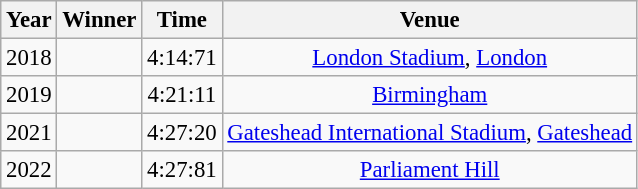<table class="wikitable" style=" text-align:center; font-size:95%;">
<tr>
<th>Year</th>
<th>Winner</th>
<th>Time</th>
<th>Venue</th>
</tr>
<tr>
<td>2018</td>
<td align=left></td>
<td>4:14:71</td>
<td><a href='#'>London Stadium</a>, <a href='#'>London</a></td>
</tr>
<tr>
<td>2019</td>
<td align=left></td>
<td>4:21:11</td>
<td><a href='#'>Birmingham</a></td>
</tr>
<tr>
<td>2021</td>
<td align=left></td>
<td>4:27:20</td>
<td><a href='#'>Gateshead International Stadium</a>, <a href='#'>Gateshead</a></td>
</tr>
<tr>
<td>2022</td>
<td align=left></td>
<td>4:27:81</td>
<td><a href='#'>Parliament Hill</a></td>
</tr>
</table>
